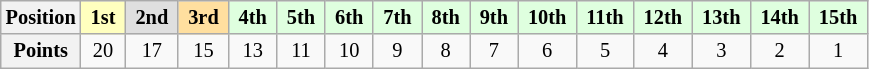<table class="wikitable" style="font-size:85%; text-align:center">
<tr>
<th>Position</th>
<td style="background:#ffffbf;"> <strong>1st</strong> </td>
<td style="background:#dfdfdf;"> <strong>2nd</strong> </td>
<td style="background:#ffdf9f;"> <strong>3rd</strong> </td>
<td style="background:#dfffdf;"> <strong>4th</strong> </td>
<td style="background:#dfffdf;"> <strong>5th</strong> </td>
<td style="background:#dfffdf;"> <strong>6th</strong> </td>
<td style="background:#dfffdf;"> <strong>7th</strong> </td>
<td style="background:#dfffdf;"> <strong>8th</strong> </td>
<td style="background:#dfffdf;"> <strong>9th</strong> </td>
<td style="background:#dfffdf;"> <strong>10th</strong> </td>
<td style="background:#dfffdf;"> <strong>11th</strong> </td>
<td style="background:#dfffdf;"> <strong>12th</strong> </td>
<td style="background:#dfffdf;"> <strong>13th</strong> </td>
<td style="background:#dfffdf;"> <strong>14th</strong> </td>
<td style="background:#dfffdf;"> <strong>15th</strong> </td>
</tr>
<tr>
<th>Points</th>
<td>20</td>
<td>17</td>
<td>15</td>
<td>13</td>
<td>11</td>
<td>10</td>
<td>9</td>
<td>8</td>
<td>7</td>
<td>6</td>
<td>5</td>
<td>4</td>
<td>3</td>
<td>2</td>
<td>1</td>
</tr>
</table>
